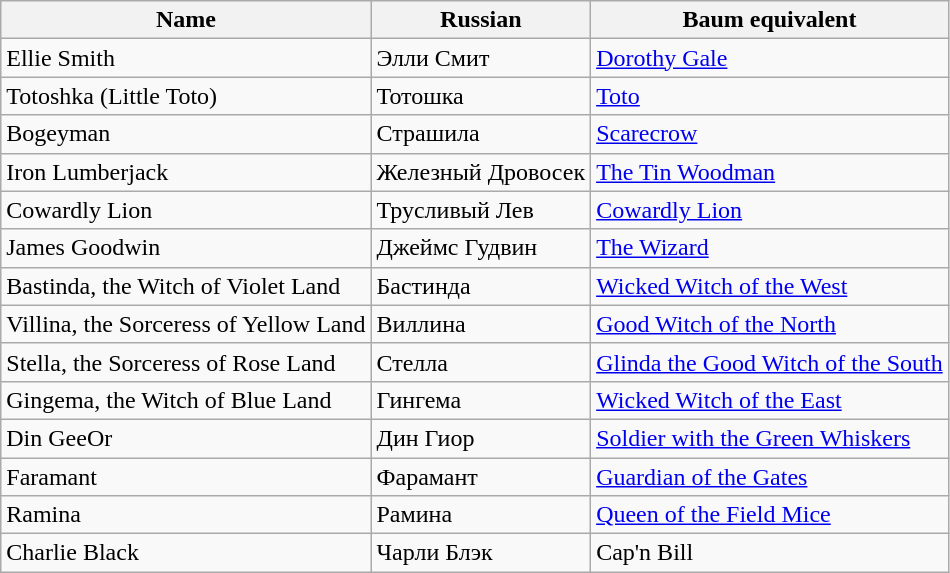<table class="wikitable">
<tr>
<th>Name</th>
<th>Russian</th>
<th>Baum equivalent</th>
</tr>
<tr>
<td>Ellie Smith</td>
<td>Элли Смит</td>
<td><a href='#'>Dorothy Gale</a></td>
</tr>
<tr>
<td>Totoshka (Little Toto)</td>
<td>Тотошка</td>
<td><a href='#'>Toto</a></td>
</tr>
<tr>
<td>Bogeyman</td>
<td>Страшила</td>
<td><a href='#'>Scarecrow</a></td>
</tr>
<tr>
<td>Iron Lumberjack</td>
<td>Железный Дровосек</td>
<td><a href='#'>The Tin Woodman</a></td>
</tr>
<tr>
<td>Cowardly Lion</td>
<td>Трусливый Лев</td>
<td><a href='#'>Cowardly Lion</a></td>
</tr>
<tr>
<td>James Goodwin</td>
<td>Джеймс Гудвин</td>
<td><a href='#'>The Wizard</a></td>
</tr>
<tr>
<td>Bastinda, the Witch of Violet Land</td>
<td>Бастинда</td>
<td><a href='#'>Wicked Witch of the West</a></td>
</tr>
<tr>
<td>Villina, the Sorceress of Yellow Land</td>
<td>Виллина</td>
<td><a href='#'>Good Witch of the North</a></td>
</tr>
<tr>
<td>Stella, the Sorceress of Rose Land</td>
<td>Стелла</td>
<td><a href='#'>Glinda the Good Witch of the South</a></td>
</tr>
<tr>
<td>Gingema, the Witch of Blue Land</td>
<td>Гингема</td>
<td><a href='#'>Wicked Witch of the East</a></td>
</tr>
<tr>
<td>Din GeeOr</td>
<td>Дин Гиор</td>
<td><a href='#'>Soldier with the Green Whiskers</a></td>
</tr>
<tr>
<td>Faramant</td>
<td>Фарамант</td>
<td><a href='#'>Guardian of the Gates</a></td>
</tr>
<tr>
<td>Ramina</td>
<td>Рамина</td>
<td><a href='#'>Queen of the Field Mice</a></td>
</tr>
<tr>
<td>Charlie Black</td>
<td>Чарли Блэк</td>
<td>Cap'n Bill</td>
</tr>
</table>
